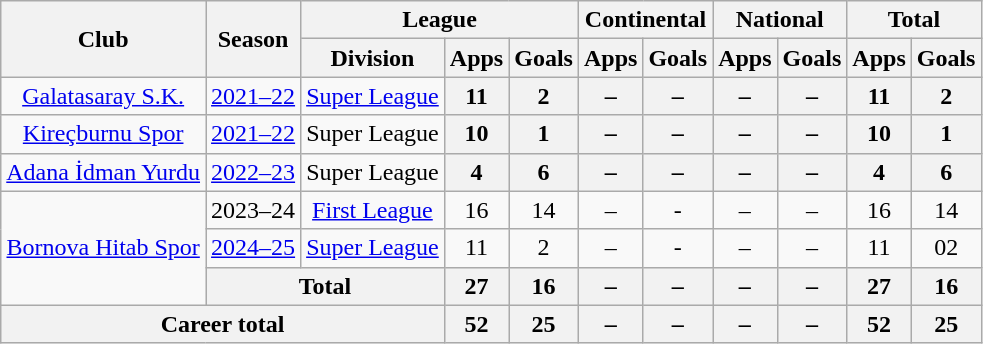<table class="wikitable" style="text-align: center;">
<tr>
<th rowspan=2>Club</th>
<th rowspan=2>Season</th>
<th colspan=3>League</th>
<th colspan=2>Continental</th>
<th colspan=2>National</th>
<th colspan=2>Total</th>
</tr>
<tr>
<th>Division</th>
<th>Apps</th>
<th>Goals</th>
<th>Apps</th>
<th>Goals</th>
<th>Apps</th>
<th>Goals</th>
<th>Apps</th>
<th>Goals</th>
</tr>
<tr>
<td><a href='#'>Galatasaray S.K.</a></td>
<td><a href='#'>2021–22</a></td>
<td><a href='#'>Super League</a></td>
<th>11</th>
<th>2</th>
<th>–</th>
<th>–</th>
<th>–</th>
<th>–</th>
<th>11</th>
<th>2</th>
</tr>
<tr>
<td><a href='#'>Kireçburnu Spor</a></td>
<td><a href='#'>2021–22</a></td>
<td>Super League</td>
<th>10</th>
<th>1</th>
<th>–</th>
<th>–</th>
<th>–</th>
<th>–</th>
<th>10</th>
<th>1</th>
</tr>
<tr>
<td><a href='#'>Adana İdman Yurdu</a></td>
<td><a href='#'>2022–23</a></td>
<td>Super League</td>
<th>4</th>
<th>6</th>
<th>–</th>
<th>–</th>
<th>–</th>
<th>–</th>
<th>4</th>
<th>6</th>
</tr>
<tr>
<td rowspan=3><a href='#'>Bornova Hitab Spor</a></td>
<td>2023–24</td>
<td><a href='#'>First League</a></td>
<td>16</td>
<td>14</td>
<td>–</td>
<td>-</td>
<td>–</td>
<td>–</td>
<td>16</td>
<td>14</td>
</tr>
<tr>
<td><a href='#'>2024–25</a></td>
<td><a href='#'>Super League</a></td>
<td>11</td>
<td>2</td>
<td>–</td>
<td>-</td>
<td>–</td>
<td>–</td>
<td>11</td>
<td>02</td>
</tr>
<tr>
<th colspan=2>Total</th>
<th>27</th>
<th>16</th>
<th>–</th>
<th>–</th>
<th>–</th>
<th>–</th>
<th>27</th>
<th>16</th>
</tr>
<tr>
<th colspan="3">Career total</th>
<th>52</th>
<th>25</th>
<th>–</th>
<th>–</th>
<th>–</th>
<th>–</th>
<th>52</th>
<th>25</th>
</tr>
</table>
